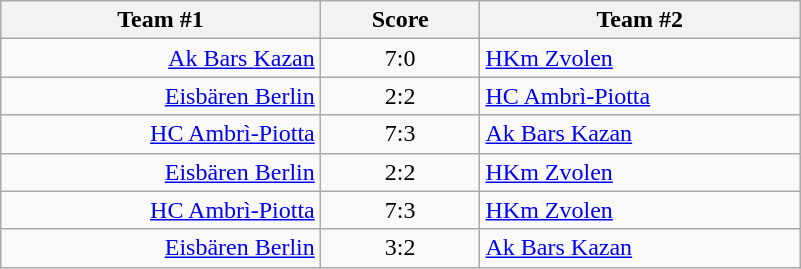<table class="wikitable" style="text-align: center;">
<tr>
<th width=22%>Team #1</th>
<th width=11%>Score</th>
<th width=22%>Team #2</th>
</tr>
<tr>
<td style="text-align: right;"><a href='#'>Ak Bars Kazan</a> </td>
<td>7:0</td>
<td style="text-align: left;"> <a href='#'>HKm Zvolen</a></td>
</tr>
<tr>
<td style="text-align: right;"><a href='#'>Eisbären Berlin</a> </td>
<td>2:2</td>
<td style="text-align: left;"> <a href='#'>HC Ambrì-Piotta</a></td>
</tr>
<tr>
<td style="text-align: right;"><a href='#'>HC Ambrì-Piotta</a> </td>
<td>7:3</td>
<td style="text-align: left;"> <a href='#'>Ak Bars Kazan</a></td>
</tr>
<tr>
<td style="text-align: right;"><a href='#'>Eisbären Berlin</a> </td>
<td>2:2</td>
<td style="text-align: left;"> <a href='#'>HKm Zvolen</a></td>
</tr>
<tr>
<td style="text-align: right;"><a href='#'>HC Ambrì-Piotta</a> </td>
<td>7:3</td>
<td style="text-align: left;"> <a href='#'>HKm Zvolen</a></td>
</tr>
<tr>
<td style="text-align: right;"><a href='#'>Eisbären Berlin</a> </td>
<td>3:2</td>
<td style="text-align: left;"> <a href='#'>Ak Bars Kazan</a></td>
</tr>
</table>
